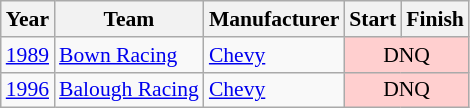<table class="wikitable" style="font-size: 90%;">
<tr>
<th>Year</th>
<th>Team</th>
<th>Manufacturer</th>
<th>Start</th>
<th>Finish</th>
</tr>
<tr>
<td><a href='#'>1989</a></td>
<td><a href='#'>Bown Racing</a></td>
<td><a href='#'>Chevy</a></td>
<td align=center colspan=2 style="background:#FFCFCF;">DNQ</td>
</tr>
<tr>
<td><a href='#'>1996</a></td>
<td><a href='#'>Balough Racing</a></td>
<td><a href='#'>Chevy</a></td>
<td align=center colspan=2 style="background:#FFCFCF;">DNQ</td>
</tr>
</table>
